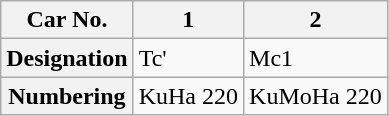<table class="wikitable">
<tr>
<th>Car No.</th>
<th>1</th>
<th>2</th>
</tr>
<tr>
<th>Designation</th>
<td>Tc'</td>
<td>Mc1</td>
</tr>
<tr>
<th>Numbering</th>
<td>KuHa 220</td>
<td>KuMoHa 220</td>
</tr>
</table>
